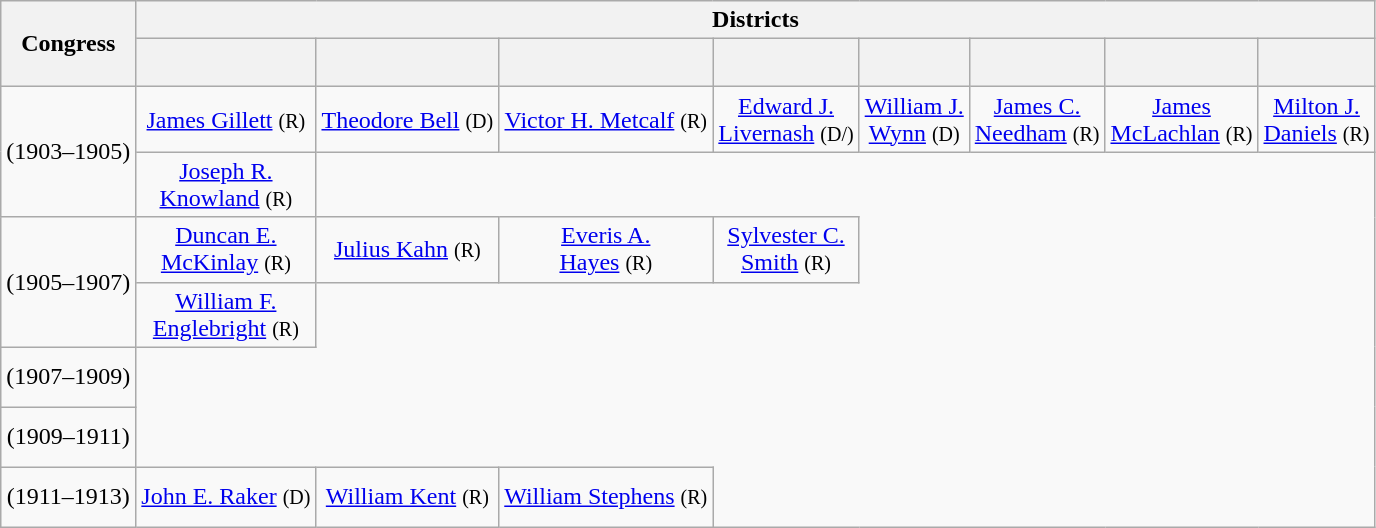<table class=wikitable style="text-align:center">
<tr>
<th rowspan=2>Congress</th>
<th colspan=8>Districts</th>
</tr>
<tr style="height:2em">
<th></th>
<th></th>
<th></th>
<th></th>
<th></th>
<th></th>
<th></th>
<th></th>
</tr>
<tr style="height:2em">
<td rowspan=2><strong></strong> (1903–1905)</td>
<td><a href='#'>James Gillett</a> <small>(R)</small></td>
<td><a href='#'>Theodore Bell</a> <small>(D)</small></td>
<td><a href='#'>Victor H. Metcalf</a> <small>(R)</small></td>
<td><a href='#'>Edward J.<br>Livernash</a> <small>(D/)</small></td>
<td><a href='#'>William J.<br>Wynn</a> <small>(D)</small></td>
<td><a href='#'>James C.<br>Needham</a> <small>(R)</small></td>
<td><a href='#'>James<br>McLachlan</a> <small>(R)</small></td>
<td><a href='#'>Milton J.<br>Daniels</a> <small>(R)</small></td>
</tr>
<tr style="height:1.5em">
<td><a href='#'>Joseph R.<br>Knowland</a> <small>(R)</small></td>
</tr>
<tr style="height:1.5em">
<td rowspan=2><strong></strong> (1905–1907)</td>
<td><a href='#'>Duncan E.<br>McKinlay</a> <small>(R)</small></td>
<td><a href='#'>Julius Kahn</a> <small>(R)</small></td>
<td><a href='#'>Everis A.<br>Hayes</a> <small>(R)</small></td>
<td><a href='#'>Sylvester C.<br>Smith</a> <small>(R)</small></td>
</tr>
<tr style="height:1.5em">
<td><a href='#'>William F.<br>Englebright</a> <small>(R)</small></td>
</tr>
<tr style="height:2.5em">
<td><strong></strong> (1907–1909)</td>
</tr>
<tr style="height:2.5em">
<td><strong></strong> (1909–1911)</td>
</tr>
<tr style="height:2.5em">
<td><strong></strong> (1911–1913)</td>
<td><a href='#'>John E. Raker</a> <small>(D)</small></td>
<td><a href='#'>William Kent</a> <small>(R)</small></td>
<td><a href='#'>William Stephens</a> <small>(R)</small></td>
</tr>
</table>
